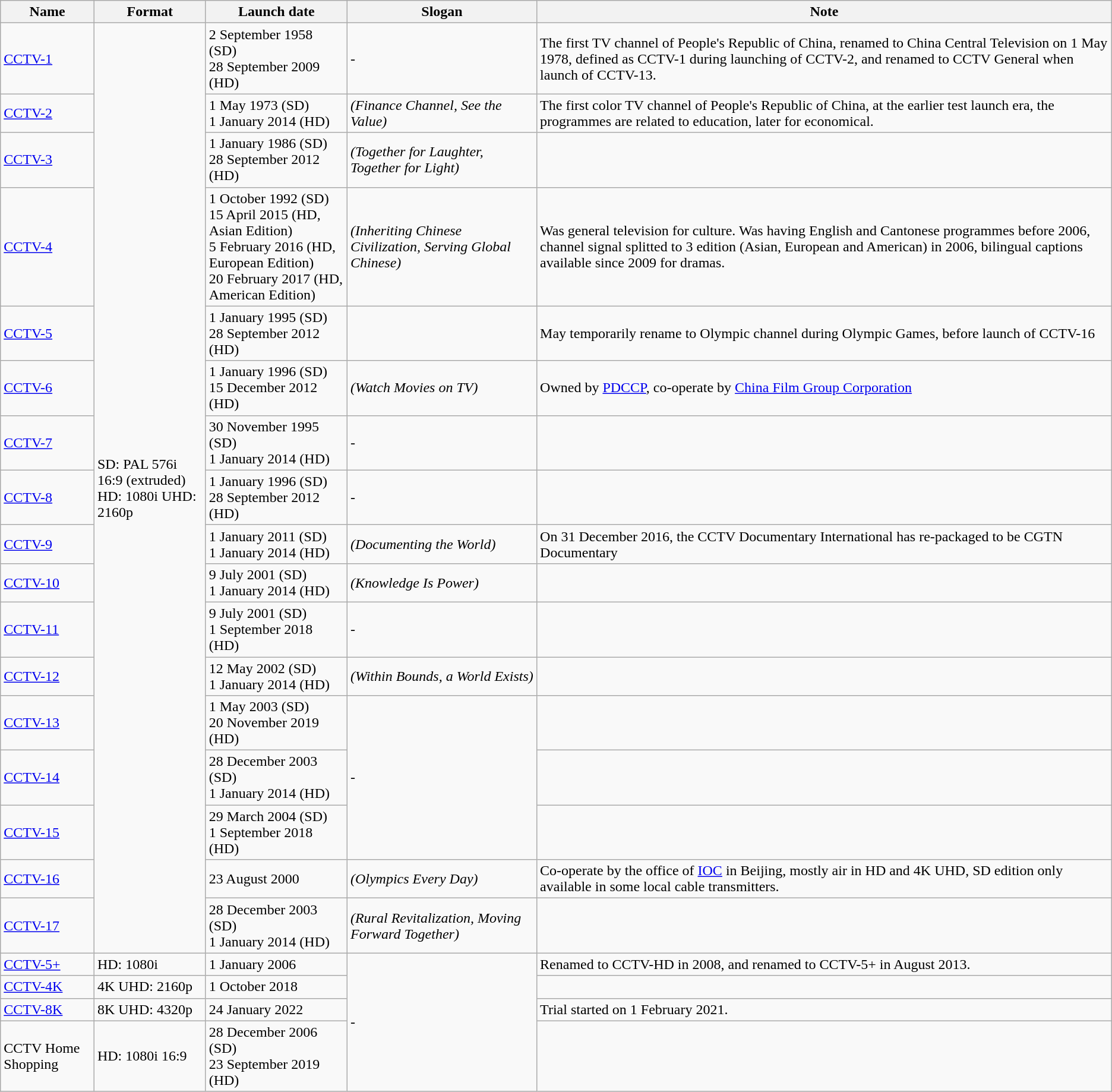<table class="wikitable">
<tr>
<th>Name</th>
<th>Format</th>
<th>Launch date</th>
<th>Slogan</th>
<th>Note</th>
</tr>
<tr>
<td><a href='#'>CCTV-1</a></td>
<td rowspan="17">SD: PAL 576i 16:9 (extruded)<br>HD: 1080i
UHD: 2160p</td>
<td>2 September 1958 (SD)<br>28 September 2009 (HD)</td>
<td>-</td>
<td>The first TV channel of People's Republic of China, renamed to China Central Television on 1 May 1978, defined as CCTV-1 during launching of CCTV-2, and renamed to CCTV General when launch of CCTV-13.</td>
</tr>
<tr>
<td><a href='#'>CCTV-2</a></td>
<td>1 May 1973 (SD)<br>1 January 2014 (HD)</td>
<td> <em>(Finance Channel, See the Value)</em></td>
<td>The first color TV channel of People's Republic of China, at the earlier test launch era, the programmes are related to education, later for economical.</td>
</tr>
<tr>
<td><a href='#'>CCTV-3</a></td>
<td>1 January 1986 (SD)<br>28 September 2012 (HD)</td>
<td> <em>(Together for Laughter, Together for Light)</em></td>
<td></td>
</tr>
<tr>
<td><a href='#'>CCTV-4</a></td>
<td>1 October 1992 (SD)<br>15 April 2015 (HD, Asian Edition)<br>5 February 2016 (HD, European Edition)<br>20 February 2017 (HD, American Edition)</td>
<td> <em>(Inheriting Chinese Civilization, Serving Global Chinese)</em></td>
<td>Was general television for culture. Was having English and Cantonese programmes before 2006, channel signal splitted to 3 edition (Asian, European and American) in 2006, bilingual captions available since 2009 for dramas.</td>
</tr>
<tr>
<td><a href='#'>CCTV-5</a></td>
<td>1 January 1995 (SD)<br>28 September 2012 (HD)</td>
<td></td>
<td>May temporarily rename to Olympic channel during Olympic Games, before launch of CCTV-16</td>
</tr>
<tr>
<td><a href='#'>CCTV-6</a></td>
<td>1 January 1996 (SD)<br>15 December 2012 (HD)</td>
<td> <em>(Watch Movies on TV)</em></td>
<td>Owned by <a href='#'>PDCCP</a>, co-operate by <a href='#'>China Film Group Corporation</a></td>
</tr>
<tr>
<td><a href='#'>CCTV-7</a></td>
<td>30 November 1995 (SD)<br>1 January 2014 (HD)</td>
<td>-</td>
<td></td>
</tr>
<tr>
<td><a href='#'>CCTV-8</a></td>
<td>1 January 1996 (SD)<br>28 September 2012 (HD)</td>
<td>-</td>
<td></td>
</tr>
<tr>
<td><a href='#'>CCTV-9</a></td>
<td>1 January 2011 (SD)<br>1 January 2014 (HD)</td>
<td> <em>(Documenting the World)</em></td>
<td>On 31 December 2016, the CCTV Documentary International has re-packaged to be CGTN Documentary</td>
</tr>
<tr>
<td><a href='#'>CCTV-10</a></td>
<td>9 July 2001 (SD)<br>1 January 2014 (HD)</td>
<td> <em>(Knowledge Is Power)</em></td>
<td></td>
</tr>
<tr>
<td><a href='#'>CCTV-11</a></td>
<td>9 July 2001 (SD)<br>1 September 2018 (HD)</td>
<td>-</td>
<td></td>
</tr>
<tr>
<td><a href='#'>CCTV-12</a></td>
<td>12 May 2002 (SD)<br>1 January 2014 (HD)</td>
<td> <em>(Within Bounds, a World Exists)</em></td>
<td></td>
</tr>
<tr>
<td><a href='#'>CCTV-13</a></td>
<td>1 May 2003 (SD)<br>20 November 2019 (HD)</td>
<td rowspan="3">-</td>
<td></td>
</tr>
<tr>
<td><a href='#'>CCTV-14</a></td>
<td>28 December 2003 (SD)<br>1 January 2014 (HD)</td>
<td></td>
</tr>
<tr>
<td><a href='#'>CCTV-15</a></td>
<td>29 March 2004 (SD)<br>1 September 2018 (HD)</td>
<td></td>
</tr>
<tr>
<td><a href='#'>CCTV-16</a></td>
<td>23 August 2000</td>
<td> <em>(Olympics Every Day)</em></td>
<td>Co-operate by the office of <a href='#'>IOC</a> in Beijing, mostly air in HD and 4K UHD, SD edition only available in some local cable transmitters.</td>
</tr>
<tr>
<td><a href='#'>CCTV-17</a></td>
<td>28 December 2003 (SD)<br>1 January 2014 (HD)</td>
<td> <em>(Rural Revitalization, Moving Forward Together)</em></td>
<td></td>
</tr>
<tr>
<td><a href='#'>CCTV-5+</a></td>
<td>HD: 1080i</td>
<td>1 January 2006</td>
<td rowspan="4">-</td>
<td>Renamed to CCTV-HD in 2008, and renamed to CCTV-5+ in August 2013.</td>
</tr>
<tr>
<td><a href='#'>CCTV-4K</a></td>
<td>4K UHD: 2160p</td>
<td>1 October 2018</td>
<td></td>
</tr>
<tr>
<td><a href='#'>CCTV-8K</a></td>
<td>8K UHD: 4320p</td>
<td>24 January 2022</td>
<td>Trial started on 1 February 2021.</td>
</tr>
<tr>
<td>CCTV Home Shopping</td>
<td>HD: 1080i 16:9</td>
<td>28 December 2006 (SD)<br>23 September 2019 (HD)</td>
<td></td>
</tr>
</table>
